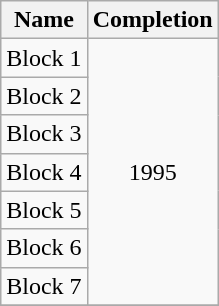<table class="wikitable" style="text-align: center">
<tr>
<th>Name</th>
<th>Completion</th>
</tr>
<tr>
<td>Block 1</td>
<td rowspan="7">1995</td>
</tr>
<tr>
<td>Block 2</td>
</tr>
<tr>
<td>Block 3</td>
</tr>
<tr>
<td>Block 4</td>
</tr>
<tr>
<td>Block 5</td>
</tr>
<tr>
<td>Block 6</td>
</tr>
<tr>
<td>Block 7</td>
</tr>
<tr>
</tr>
</table>
